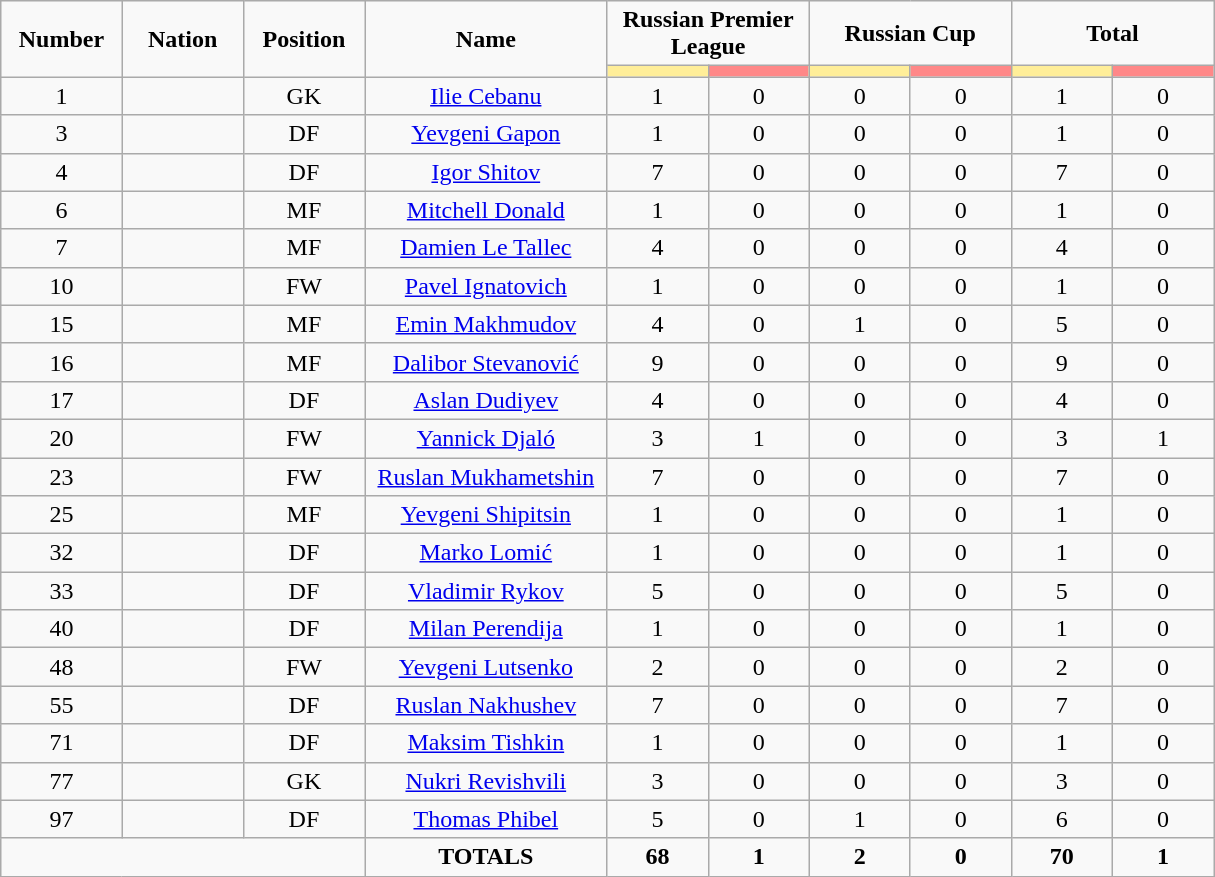<table class="wikitable" style="font-size: 100%; text-align: center;">
<tr>
<td rowspan="2" width="10%" align="center"><strong>Number</strong></td>
<td rowspan="2" width="10%" align="center"><strong>Nation</strong></td>
<td rowspan="2" width="10%" align="center"><strong>Position</strong></td>
<td rowspan="2" width="20%" align="center"><strong>Name</strong></td>
<td colspan="2" align="center"><strong>Russian Premier League</strong></td>
<td colspan="2" align="center"><strong>Russian Cup</strong></td>
<td colspan="2" align="center"><strong>Total</strong></td>
</tr>
<tr>
<th width=60 style="background: #FFEE99"></th>
<th width=60 style="background: #FF8888"></th>
<th width=60 style="background: #FFEE99"></th>
<th width=60 style="background: #FF8888"></th>
<th width=60 style="background: #FFEE99"></th>
<th width=60 style="background: #FF8888"></th>
</tr>
<tr>
<td>1</td>
<td></td>
<td>GK</td>
<td><a href='#'>Ilie Cebanu</a></td>
<td>1</td>
<td>0</td>
<td>0</td>
<td>0</td>
<td>1</td>
<td>0</td>
</tr>
<tr>
<td>3</td>
<td></td>
<td>DF</td>
<td><a href='#'>Yevgeni Gapon</a></td>
<td>1</td>
<td>0</td>
<td>0</td>
<td>0</td>
<td>1</td>
<td>0</td>
</tr>
<tr>
<td>4</td>
<td></td>
<td>DF</td>
<td><a href='#'>Igor Shitov</a></td>
<td>7</td>
<td>0</td>
<td>0</td>
<td>0</td>
<td>7</td>
<td>0</td>
</tr>
<tr>
<td>6</td>
<td></td>
<td>MF</td>
<td><a href='#'>Mitchell Donald</a></td>
<td>1</td>
<td>0</td>
<td>0</td>
<td>0</td>
<td>1</td>
<td>0</td>
</tr>
<tr>
<td>7</td>
<td></td>
<td>MF</td>
<td><a href='#'>Damien Le Tallec</a></td>
<td>4</td>
<td>0</td>
<td>0</td>
<td>0</td>
<td>4</td>
<td>0</td>
</tr>
<tr>
<td>10</td>
<td></td>
<td>FW</td>
<td><a href='#'>Pavel Ignatovich</a></td>
<td>1</td>
<td>0</td>
<td>0</td>
<td>0</td>
<td>1</td>
<td>0</td>
</tr>
<tr>
<td>15</td>
<td></td>
<td>MF</td>
<td><a href='#'>Emin Makhmudov</a></td>
<td>4</td>
<td>0</td>
<td>1</td>
<td>0</td>
<td>5</td>
<td>0</td>
</tr>
<tr>
<td>16</td>
<td></td>
<td>MF</td>
<td><a href='#'>Dalibor Stevanović</a></td>
<td>9</td>
<td>0</td>
<td>0</td>
<td>0</td>
<td>9</td>
<td>0</td>
</tr>
<tr>
<td>17</td>
<td></td>
<td>DF</td>
<td><a href='#'>Aslan Dudiyev</a></td>
<td>4</td>
<td>0</td>
<td>0</td>
<td>0</td>
<td>4</td>
<td>0</td>
</tr>
<tr>
<td>20</td>
<td></td>
<td>FW</td>
<td><a href='#'>Yannick Djaló</a></td>
<td>3</td>
<td>1</td>
<td>0</td>
<td>0</td>
<td>3</td>
<td>1</td>
</tr>
<tr>
<td>23</td>
<td></td>
<td>FW</td>
<td><a href='#'>Ruslan Mukhametshin</a></td>
<td>7</td>
<td>0</td>
<td>0</td>
<td>0</td>
<td>7</td>
<td>0</td>
</tr>
<tr>
<td>25</td>
<td></td>
<td>MF</td>
<td><a href='#'>Yevgeni Shipitsin</a></td>
<td>1</td>
<td>0</td>
<td>0</td>
<td>0</td>
<td>1</td>
<td>0</td>
</tr>
<tr>
<td>32</td>
<td></td>
<td>DF</td>
<td><a href='#'>Marko Lomić</a></td>
<td>1</td>
<td>0</td>
<td>0</td>
<td>0</td>
<td>1</td>
<td>0</td>
</tr>
<tr>
<td>33</td>
<td></td>
<td>DF</td>
<td><a href='#'>Vladimir Rykov</a></td>
<td>5</td>
<td>0</td>
<td>0</td>
<td>0</td>
<td>5</td>
<td>0</td>
</tr>
<tr>
<td>40</td>
<td></td>
<td>DF</td>
<td><a href='#'>Milan Perendija</a></td>
<td>1</td>
<td>0</td>
<td>0</td>
<td>0</td>
<td>1</td>
<td>0</td>
</tr>
<tr>
<td>48</td>
<td></td>
<td>FW</td>
<td><a href='#'>Yevgeni Lutsenko</a></td>
<td>2</td>
<td>0</td>
<td>0</td>
<td>0</td>
<td>2</td>
<td>0</td>
</tr>
<tr>
<td>55</td>
<td></td>
<td>DF</td>
<td><a href='#'>Ruslan Nakhushev</a></td>
<td>7</td>
<td>0</td>
<td>0</td>
<td>0</td>
<td>7</td>
<td>0</td>
</tr>
<tr>
<td>71</td>
<td></td>
<td>DF</td>
<td><a href='#'>Maksim Tishkin</a></td>
<td>1</td>
<td>0</td>
<td>0</td>
<td>0</td>
<td>1</td>
<td>0</td>
</tr>
<tr>
<td>77</td>
<td></td>
<td>GK</td>
<td><a href='#'>Nukri Revishvili</a></td>
<td>3</td>
<td>0</td>
<td>0</td>
<td>0</td>
<td>3</td>
<td>0</td>
</tr>
<tr>
<td>97</td>
<td></td>
<td>DF</td>
<td><a href='#'>Thomas Phibel</a></td>
<td>5</td>
<td>0</td>
<td>1</td>
<td>0</td>
<td>6</td>
<td>0</td>
</tr>
<tr>
<td colspan="3"></td>
<td><strong>TOTALS</strong></td>
<td><strong>68</strong></td>
<td><strong>1</strong></td>
<td><strong>2</strong></td>
<td><strong>0</strong></td>
<td><strong>70</strong></td>
<td><strong>1</strong></td>
</tr>
</table>
